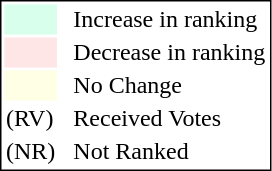<table style="border:1px solid black;">
<tr>
<td style="background:#D8FFEB; width:20px;"></td>
<td> </td>
<td>Increase in ranking</td>
</tr>
<tr>
<td style="background:#FFE6E6; width:20px;"></td>
<td> </td>
<td>Decrease in ranking</td>
</tr>
<tr>
<td style="background:#FFFFE6; width:20px;"></td>
<td> </td>
<td>No Change</td>
</tr>
<tr>
<td>(RV)</td>
<td> </td>
<td>Received Votes</td>
</tr>
<tr>
<td>(NR)</td>
<td> </td>
<td>Not Ranked</td>
</tr>
</table>
